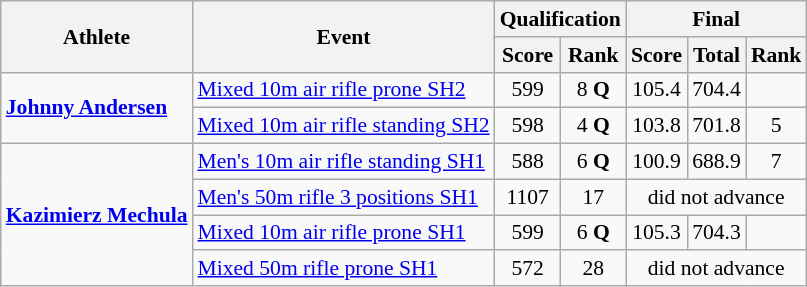<table class=wikitable style="font-size:90%">
<tr>
<th rowspan="2">Athlete</th>
<th rowspan="2">Event</th>
<th colspan="2">Qualification</th>
<th colspan="3">Final</th>
</tr>
<tr>
<th>Score</th>
<th>Rank</th>
<th>Score</th>
<th>Total</th>
<th>Rank</th>
</tr>
<tr>
<td rowspan="2"><strong><a href='#'>Johnny Andersen</a></strong></td>
<td><a href='#'>Mixed 10m air rifle prone SH2</a></td>
<td align=center>599</td>
<td align=center>8 <strong>Q</strong></td>
<td align=center>105.4</td>
<td align=center>704.4</td>
<td align=center></td>
</tr>
<tr>
<td><a href='#'>Mixed 10m air rifle standing SH2</a></td>
<td align=center>598</td>
<td align=center>4 <strong>Q</strong></td>
<td align=center>103.8</td>
<td align=center>701.8</td>
<td align=center>5</td>
</tr>
<tr>
<td rowspan="4"><strong><a href='#'>Kazimierz Mechula</a></strong></td>
<td><a href='#'>Men's 10m air rifle standing SH1</a></td>
<td align=center>588</td>
<td align=center>6 <strong>Q</strong></td>
<td align=center>100.9</td>
<td align=center>688.9</td>
<td align=center>7</td>
</tr>
<tr>
<td><a href='#'>Men's 50m rifle 3 positions SH1</a></td>
<td align=center>1107</td>
<td align=center>17</td>
<td align=center colspan="3">did not advance</td>
</tr>
<tr>
<td><a href='#'>Mixed 10m air rifle prone SH1</a></td>
<td align=center>599</td>
<td align=center>6 <strong>Q</strong></td>
<td align=center>105.3</td>
<td align=center>704.3</td>
<td align=center></td>
</tr>
<tr>
<td><a href='#'>Mixed 50m rifle prone SH1</a></td>
<td align=center>572</td>
<td align=center>28</td>
<td align=center colspan="3">did not advance</td>
</tr>
</table>
